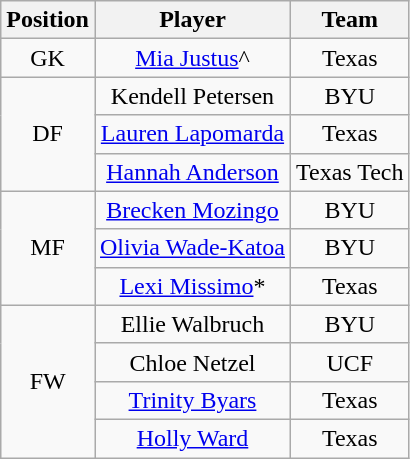<table class="wikitable" style="text-align:center;">
<tr>
<th>Position</th>
<th>Player</th>
<th>Team</th>
</tr>
<tr>
<td>GK</td>
<td><a href='#'>Mia Justus</a>^</td>
<td>Texas</td>
</tr>
<tr>
<td rowspan=3>DF</td>
<td>Kendell Petersen</td>
<td>BYU</td>
</tr>
<tr>
<td><a href='#'>Lauren Lapomarda</a></td>
<td>Texas</td>
</tr>
<tr>
<td><a href='#'>Hannah Anderson</a></td>
<td>Texas Tech</td>
</tr>
<tr>
<td rowspan=3>MF</td>
<td><a href='#'>Brecken Mozingo</a></td>
<td>BYU</td>
</tr>
<tr>
<td><a href='#'>Olivia Wade-Katoa</a></td>
<td>BYU</td>
</tr>
<tr>
<td><a href='#'>Lexi Missimo</a>*</td>
<td>Texas</td>
</tr>
<tr>
<td rowspan=4>FW</td>
<td>Ellie Walbruch</td>
<td>BYU</td>
</tr>
<tr>
<td>Chloe Netzel</td>
<td>UCF</td>
</tr>
<tr>
<td><a href='#'>Trinity Byars</a></td>
<td>Texas</td>
</tr>
<tr>
<td><a href='#'>Holly Ward</a></td>
<td>Texas</td>
</tr>
</table>
